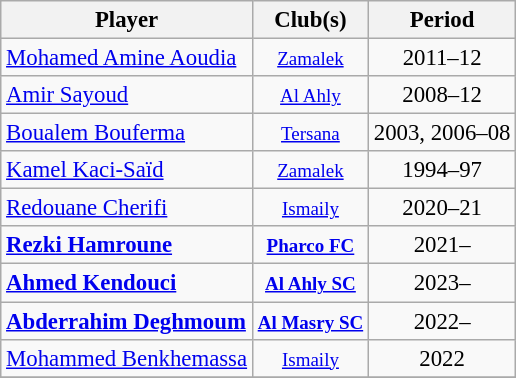<table class="wikitable collapsible collapsed" style="text-align:center;font-size:95%">
<tr>
<th scope="col">Player</th>
<th scope="col" class="unsortable">Club(s)</th>
<th scope="col">Period</th>
</tr>
<tr>
<td align="left"><a href='#'>Mohamed Amine Aoudia</a></td>
<td><small><a href='#'>Zamalek</a></small></td>
<td>2011–12</td>
</tr>
<tr>
<td align="left"><a href='#'>Amir Sayoud</a></td>
<td><small><a href='#'>Al Ahly</a></small></td>
<td>2008–12</td>
</tr>
<tr>
<td align="left"><a href='#'>Boualem Bouferma</a></td>
<td><small><a href='#'>Tersana</a></small></td>
<td>2003, 2006–08</td>
</tr>
<tr>
<td align="left"><a href='#'>Kamel Kaci-Saïd</a></td>
<td><small><a href='#'>Zamalek</a></small></td>
<td>1994–97</td>
</tr>
<tr>
<td align="left"><a href='#'>Redouane Cherifi</a></td>
<td><small><a href='#'>Ismaily</a></small></td>
<td>2020–21</td>
</tr>
<tr>
<td align="left"><strong><a href='#'>Rezki Hamroune</a></strong></td>
<td><small><strong><a href='#'>Pharco FC</a></strong></small></td>
<td>2021–</td>
</tr>
<tr>
<td align="left"><strong><a href='#'>Ahmed Kendouci</a></strong></td>
<td><small><strong><a href='#'>Al Ahly SC</a></strong></small></td>
<td>2023–</td>
</tr>
<tr>
<td align="left"><strong><a href='#'>Abderrahim Deghmoum</a></strong></td>
<td><small><strong><a href='#'>Al Masry SC</a></strong></small></td>
<td>2022–</td>
</tr>
<tr>
<td align="left"><a href='#'>Mohammed Benkhemassa</a></td>
<td><small><a href='#'>Ismaily</a></small></td>
<td>2022</td>
</tr>
<tr>
</tr>
</table>
